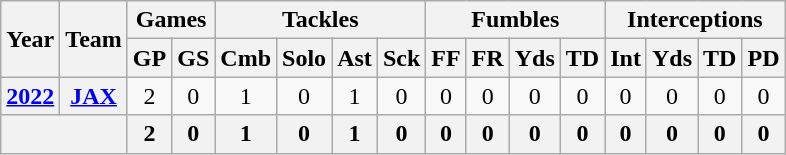<table class= "wikitable" style="text-align:center;">
<tr>
<th rowspan="2">Year</th>
<th rowspan="2">Team</th>
<th colspan="2">Games</th>
<th colspan="4">Tackles</th>
<th colspan="4">Fumbles</th>
<th colspan="4">Interceptions</th>
</tr>
<tr>
<th>GP</th>
<th>GS</th>
<th>Cmb</th>
<th>Solo</th>
<th>Ast</th>
<th>Sck</th>
<th>FF</th>
<th>FR</th>
<th>Yds</th>
<th>TD</th>
<th>Int</th>
<th>Yds</th>
<th>TD</th>
<th>PD</th>
</tr>
<tr>
<th><a href='#'>2022</a></th>
<th><a href='#'>JAX</a></th>
<td>2</td>
<td>0</td>
<td>1</td>
<td>0</td>
<td>1</td>
<td>0</td>
<td>0</td>
<td>0</td>
<td>0</td>
<td>0</td>
<td>0</td>
<td>0</td>
<td>0</td>
<td>0</td>
</tr>
<tr>
<th colspan="2"></th>
<th>2</th>
<th>0</th>
<th>1</th>
<th>0</th>
<th>1</th>
<th>0</th>
<th>0</th>
<th>0</th>
<th>0</th>
<th>0</th>
<th>0</th>
<th>0</th>
<th>0</th>
<th>0</th>
</tr>
</table>
